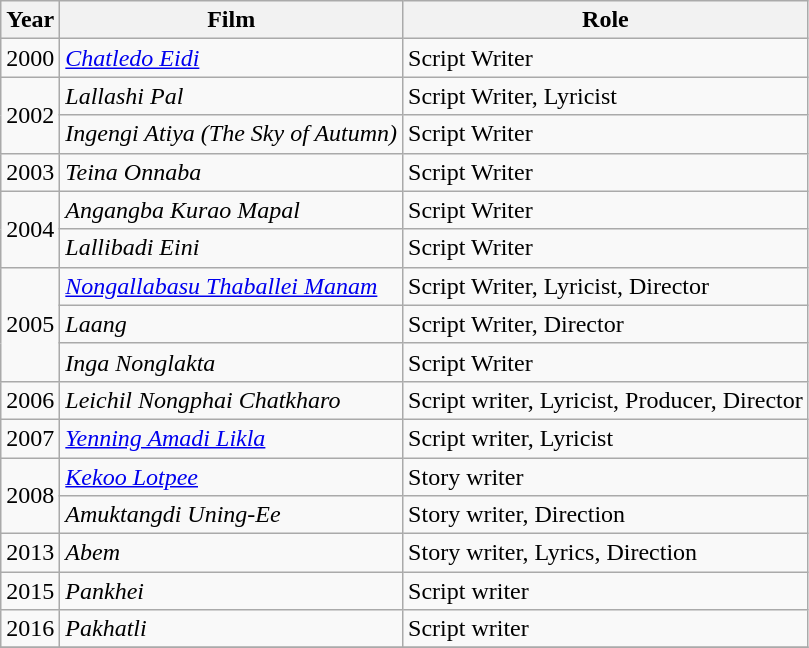<table class="wikitable sortable">
<tr>
<th>Year</th>
<th>Film</th>
<th>Role</th>
</tr>
<tr>
<td>2000</td>
<td><em><a href='#'>Chatledo Eidi</a></em></td>
<td>Script Writer</td>
</tr>
<tr>
<td rowspan="2">2002</td>
<td><em>Lallashi Pal</em></td>
<td>Script Writer, Lyricist</td>
</tr>
<tr>
<td><em>Ingengi Atiya (The Sky of Autumn)</em></td>
<td>Script Writer</td>
</tr>
<tr>
<td>2003</td>
<td><em>Teina Onnaba</em></td>
<td>Script Writer</td>
</tr>
<tr>
<td rowspan="2">2004</td>
<td><em>Angangba Kurao Mapal</em></td>
<td>Script Writer</td>
</tr>
<tr>
<td><em>Lallibadi Eini</em></td>
<td>Script Writer</td>
</tr>
<tr>
<td rowspan="3">2005</td>
<td><em><a href='#'>Nongallabasu Thaballei Manam</a></em></td>
<td>Script Writer, Lyricist, Director</td>
</tr>
<tr>
<td><em>Laang</em></td>
<td>Script Writer, Director</td>
</tr>
<tr>
<td><em>Inga Nonglakta</em></td>
<td>Script Writer</td>
</tr>
<tr>
<td>2006</td>
<td><em>Leichil Nongphai Chatkharo</em></td>
<td>Script writer, Lyricist, Producer, Director</td>
</tr>
<tr>
<td>2007</td>
<td><em><a href='#'>Yenning Amadi Likla</a></em></td>
<td>Script writer, Lyricist</td>
</tr>
<tr>
<td rowspan="2">2008</td>
<td><em><a href='#'>Kekoo Lotpee</a></em></td>
<td>Story writer</td>
</tr>
<tr>
<td><em>Amuktangdi Uning-Ee</em></td>
<td>Story writer, Direction</td>
</tr>
<tr>
<td>2013</td>
<td><em>Abem</em></td>
<td>Story writer, Lyrics, Direction</td>
</tr>
<tr>
<td>2015</td>
<td><em>Pankhei</em></td>
<td>Script writer</td>
</tr>
<tr>
<td>2016</td>
<td><em>Pakhatli</em></td>
<td>Script writer</td>
</tr>
<tr>
</tr>
</table>
